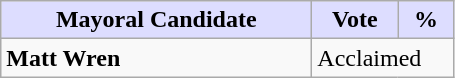<table class="wikitable">
<tr>
<th style="background:#ddf; width:200px;">Mayoral Candidate</th>
<th style="background:#ddf; width:50px;">Vote</th>
<th style="background:#ddf; width:30px;">%</th>
</tr>
<tr>
<td><strong>Matt Wren</strong></td>
<td colspan="2">Acclaimed</td>
</tr>
</table>
